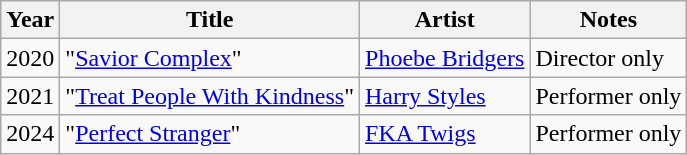<table class="wikitable">
<tr>
<th>Year</th>
<th>Title</th>
<th>Artist</th>
<th>Notes</th>
</tr>
<tr>
<td>2020</td>
<td>"<a href='#'>Savior Complex</a>"</td>
<td><a href='#'>Phoebe Bridgers</a></td>
<td>Director only</td>
</tr>
<tr>
<td>2021</td>
<td>"<a href='#'>Treat People With Kindness</a>"</td>
<td><a href='#'>Harry Styles</a></td>
<td>Performer only</td>
</tr>
<tr>
<td>2024</td>
<td>"<a href='#'>Perfect Stranger</a>"</td>
<td><a href='#'>FKA Twigs</a></td>
<td>Performer only</td>
</tr>
</table>
